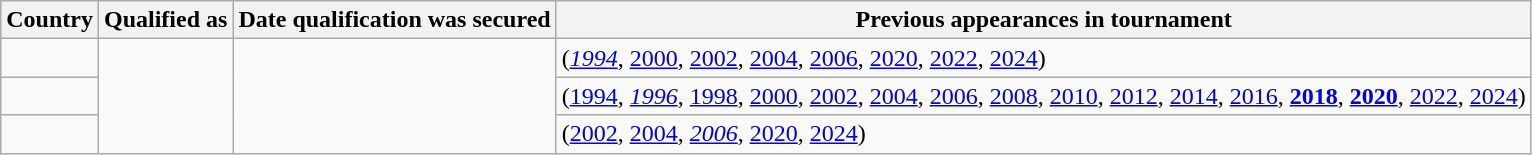<table class="wikitable sortable">
<tr>
<th>Country</th>
<th>Qualified as</th>
<th>Date qualification was secured</th>
<th>Previous appearances in tournament</th>
</tr>
<tr>
<td></td>
<td rowspan=3></td>
<td rowspan=3></td>
<td> (<em><a href='#'>1994</a></em>, <a href='#'>2000</a>, <a href='#'>2002</a>, <a href='#'>2004</a>, <a href='#'>2006</a>, <a href='#'>2020</a>, <a href='#'>2022</a>, <a href='#'>2024</a>)</td>
</tr>
<tr>
<td></td>
<td> (<a href='#'>1994</a>, <a href='#'><em>1996</em></a>, <a href='#'>1998</a>, <a href='#'>2000</a>, <a href='#'>2002</a>, <a href='#'>2004</a>, <a href='#'>2006</a>, <a href='#'>2008</a>, <a href='#'>2010</a>, <a href='#'>2012</a>, <a href='#'>2014</a>, <a href='#'>2016</a>, <strong><a href='#'>2018</a></strong>, <strong><a href='#'>2020</a></strong>, <a href='#'>2022</a>, <a href='#'>2024</a>)</td>
</tr>
<tr>
<td></td>
<td> (<a href='#'>2002</a>, <a href='#'>2004</a>, <em><a href='#'>2006</a></em>, <a href='#'>2020</a>, <a href='#'>2024</a>)</td>
</tr>
</table>
